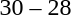<table style="text-align:center">
<tr>
<th width=200></th>
<th width=100></th>
<th width=200></th>
</tr>
<tr>
<td align=right><strong></strong></td>
<td>30 – 28</td>
<td align=left></td>
</tr>
</table>
